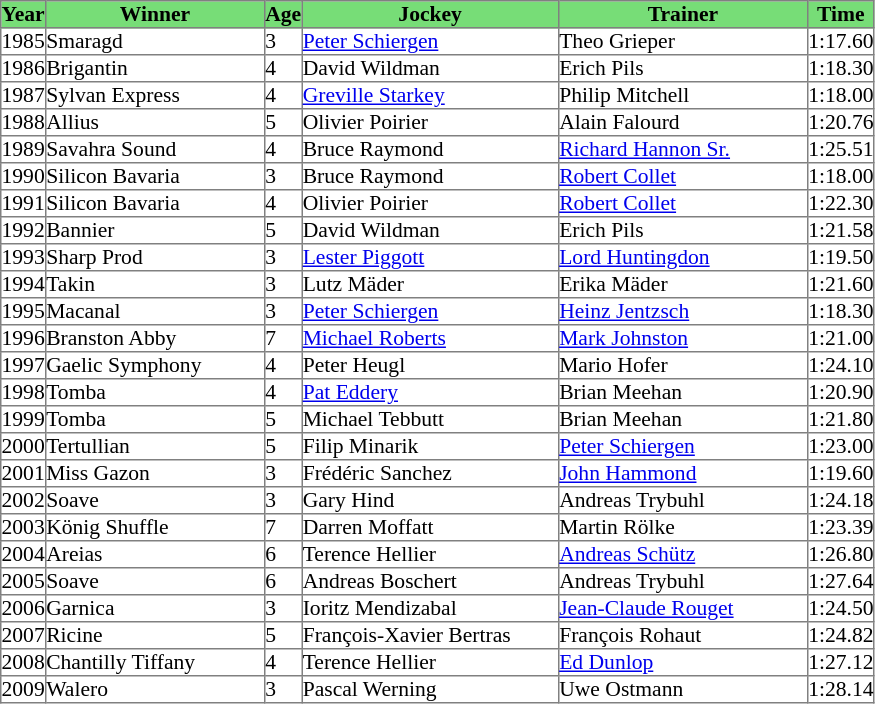<table class = "sortable" | border="1" cellpadding="0" style="border-collapse: collapse; font-size:90%">
<tr bgcolor="#77dd77" align="center">
<th>Year</th>
<th>Winner</th>
<th>Age</th>
<th>Jockey</th>
<th>Trainer</th>
<th>Time</th>
</tr>
<tr>
<td>1985</td>
<td width=145px>Smaragd</td>
<td>3</td>
<td width=170px><a href='#'>Peter Schiergen</a></td>
<td width=165px>Theo Grieper</td>
<td>1:17.60</td>
</tr>
<tr>
<td>1986</td>
<td>Brigantin</td>
<td>4</td>
<td>David Wildman</td>
<td>Erich Pils</td>
<td>1:18.30</td>
</tr>
<tr>
<td>1987</td>
<td>Sylvan Express</td>
<td>4</td>
<td><a href='#'>Greville Starkey</a></td>
<td>Philip Mitchell</td>
<td>1:18.00</td>
</tr>
<tr>
<td>1988</td>
<td>Allius</td>
<td>5</td>
<td>Olivier Poirier</td>
<td>Alain Falourd</td>
<td>1:20.76</td>
</tr>
<tr>
<td>1989</td>
<td>Savahra Sound</td>
<td>4</td>
<td>Bruce Raymond</td>
<td><a href='#'>Richard Hannon Sr.</a></td>
<td>1:25.51</td>
</tr>
<tr>
<td>1990</td>
<td>Silicon Bavaria</td>
<td>3</td>
<td>Bruce Raymond</td>
<td><a href='#'>Robert Collet</a></td>
<td>1:18.00</td>
</tr>
<tr>
<td>1991</td>
<td>Silicon Bavaria</td>
<td>4</td>
<td>Olivier Poirier</td>
<td><a href='#'>Robert Collet</a></td>
<td>1:22.30</td>
</tr>
<tr>
<td>1992</td>
<td>Bannier</td>
<td>5</td>
<td>David Wildman</td>
<td>Erich Pils</td>
<td>1:21.58</td>
</tr>
<tr>
<td>1993</td>
<td>Sharp Prod</td>
<td>3</td>
<td><a href='#'>Lester Piggott</a></td>
<td><a href='#'>Lord Huntingdon</a></td>
<td>1:19.50</td>
</tr>
<tr>
<td>1994</td>
<td>Takin</td>
<td>3</td>
<td>Lutz Mäder</td>
<td>Erika Mäder</td>
<td>1:21.60</td>
</tr>
<tr>
<td>1995</td>
<td>Macanal</td>
<td>3</td>
<td><a href='#'>Peter Schiergen</a></td>
<td><a href='#'>Heinz Jentzsch</a></td>
<td>1:18.30</td>
</tr>
<tr>
<td>1996</td>
<td>Branston Abby</td>
<td>7</td>
<td><a href='#'>Michael Roberts</a></td>
<td><a href='#'>Mark Johnston</a></td>
<td>1:21.00</td>
</tr>
<tr>
<td>1997</td>
<td>Gaelic Symphony</td>
<td>4</td>
<td>Peter Heugl</td>
<td>Mario Hofer</td>
<td>1:24.10</td>
</tr>
<tr>
<td>1998</td>
<td>Tomba</td>
<td>4</td>
<td><a href='#'>Pat Eddery</a></td>
<td>Brian Meehan</td>
<td>1:20.90</td>
</tr>
<tr>
<td>1999</td>
<td>Tomba</td>
<td>5</td>
<td>Michael Tebbutt</td>
<td>Brian Meehan</td>
<td>1:21.80</td>
</tr>
<tr>
<td>2000</td>
<td>Tertullian</td>
<td>5</td>
<td>Filip Minarik</td>
<td><a href='#'>Peter Schiergen</a></td>
<td>1:23.00</td>
</tr>
<tr>
<td>2001</td>
<td>Miss Gazon</td>
<td>3</td>
<td>Frédéric Sanchez</td>
<td><a href='#'>John Hammond</a></td>
<td>1:19.60</td>
</tr>
<tr>
<td>2002</td>
<td>Soave</td>
<td>3</td>
<td>Gary Hind</td>
<td>Andreas Trybuhl</td>
<td>1:24.18</td>
</tr>
<tr>
<td>2003</td>
<td>König Shuffle</td>
<td>7</td>
<td>Darren Moffatt</td>
<td>Martin Rölke</td>
<td>1:23.39</td>
</tr>
<tr>
<td>2004</td>
<td>Areias</td>
<td>6</td>
<td>Terence Hellier</td>
<td><a href='#'>Andreas Schütz</a></td>
<td>1:26.80</td>
</tr>
<tr>
<td>2005</td>
<td>Soave</td>
<td>6</td>
<td>Andreas Boschert</td>
<td>Andreas Trybuhl</td>
<td>1:27.64</td>
</tr>
<tr>
<td>2006</td>
<td>Garnica</td>
<td>3</td>
<td>Ioritz Mendizabal</td>
<td><a href='#'>Jean-Claude Rouget</a></td>
<td>1:24.50</td>
</tr>
<tr>
<td>2007</td>
<td>Ricine</td>
<td>5</td>
<td>François-Xavier Bertras</td>
<td>François Rohaut</td>
<td>1:24.82</td>
</tr>
<tr>
<td>2008</td>
<td>Chantilly Tiffany</td>
<td>4</td>
<td>Terence Hellier</td>
<td><a href='#'>Ed Dunlop</a></td>
<td>1:27.12</td>
</tr>
<tr>
<td>2009</td>
<td>Walero</td>
<td>3</td>
<td>Pascal Werning</td>
<td>Uwe Ostmann</td>
<td>1:28.14</td>
</tr>
</table>
